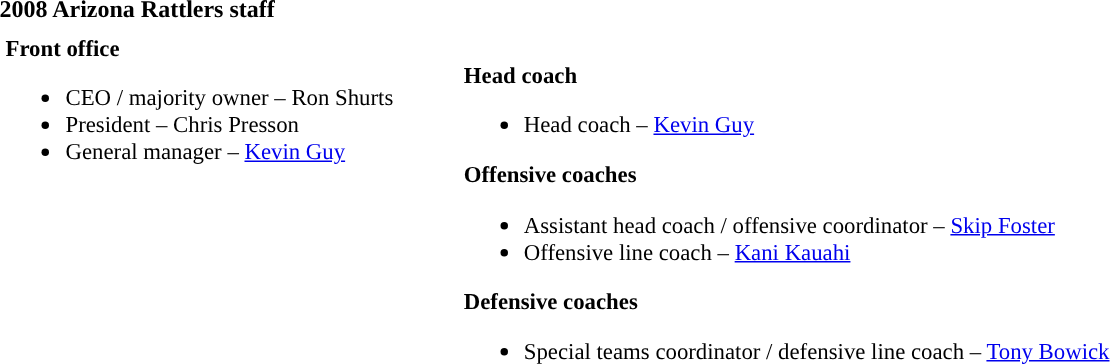<table class="toccolours" style="text-align: left;">
<tr>
<th colspan="7"><strong>2008 Arizona Rattlers staff</strong></th>
</tr>
<tr>
<td colspan=7 align="right"></td>
</tr>
<tr>
<td valign="top"></td>
<td style="font-size: 95%;" valign="top"><strong>Front office</strong><br><ul><li>CEO / majority owner – Ron Shurts</li><li>President – Chris Presson</li><li>General manager – <a href='#'>Kevin Guy</a></li></ul></td>
<td width="35"> </td>
<td valign="top"></td>
<td style="font-size: 95%;" valign="top"><br><strong>Head coach</strong><ul><li>Head coach – <a href='#'>Kevin Guy</a></li></ul><strong>Offensive coaches</strong><ul><li>Assistant head coach / offensive coordinator – <a href='#'>Skip Foster</a></li><li>Offensive line coach – <a href='#'>Kani Kauahi</a></li></ul><strong>Defensive coaches</strong><ul><li>Special teams coordinator / defensive line coach – <a href='#'>Tony Bowick</a></li></ul></td>
</tr>
</table>
